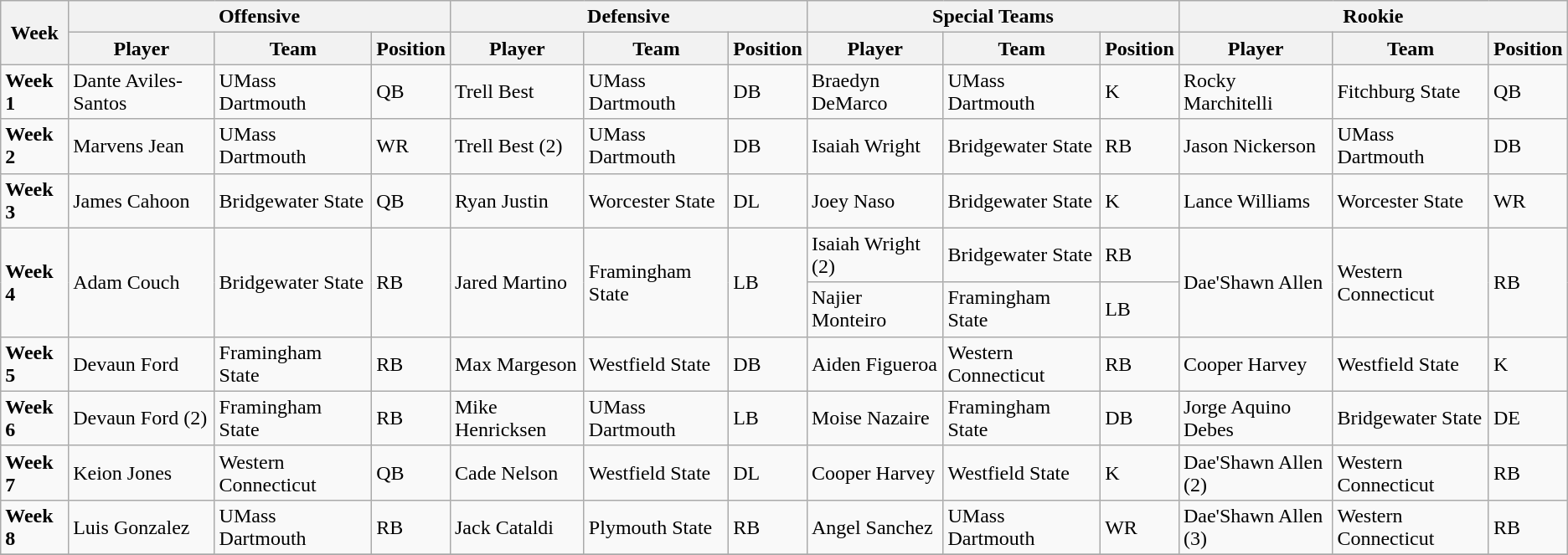<table class="wikitable">
<tr>
<th rowspan="2">Week</th>
<th colspan="3">Offensive</th>
<th colspan="3">Defensive</th>
<th colspan="3">Special Teams</th>
<th colspan="3">Rookie</th>
</tr>
<tr>
<th>Player</th>
<th>Team</th>
<th>Position</th>
<th>Player</th>
<th>Team</th>
<th>Position</th>
<th>Player</th>
<th>Team</th>
<th>Position</th>
<th>Player</th>
<th>Team</th>
<th>Position</th>
</tr>
<tr>
<td><strong>Week 1</strong></td>
<td>Dante Aviles-Santos</td>
<td>UMass Dartmouth</td>
<td>QB</td>
<td>Trell Best</td>
<td>UMass Dartmouth</td>
<td>DB</td>
<td>Braedyn DeMarco</td>
<td>UMass Dartmouth</td>
<td>K</td>
<td>Rocky Marchitelli</td>
<td>Fitchburg State</td>
<td>QB</td>
</tr>
<tr>
<td><strong>Week 2</strong></td>
<td>Marvens Jean</td>
<td>UMass Dartmouth</td>
<td>WR</td>
<td>Trell Best (2)</td>
<td>UMass Dartmouth</td>
<td>DB</td>
<td>Isaiah Wright</td>
<td>Bridgewater State</td>
<td>RB</td>
<td>Jason Nickerson</td>
<td>UMass Dartmouth</td>
<td>DB</td>
</tr>
<tr>
<td><strong>Week 3</strong></td>
<td>James Cahoon</td>
<td>Bridgewater State</td>
<td>QB</td>
<td>Ryan Justin</td>
<td>Worcester State</td>
<td>DL</td>
<td>Joey Naso</td>
<td>Bridgewater State</td>
<td>K</td>
<td>Lance Williams</td>
<td>Worcester State</td>
<td>WR</td>
</tr>
<tr>
<td rowspan="2"><strong>Week 4</strong></td>
<td rowspan="2">Adam Couch</td>
<td rowspan="2">Bridgewater State</td>
<td rowspan="2">RB</td>
<td rowspan="2">Jared Martino</td>
<td rowspan="2">Framingham State</td>
<td rowspan="2">LB</td>
<td>Isaiah Wright (2)</td>
<td>Bridgewater State</td>
<td>RB</td>
<td rowspan="2">Dae'Shawn Allen</td>
<td rowspan="2">Western Connecticut</td>
<td rowspan="2">RB</td>
</tr>
<tr>
<td>Najier Monteiro</td>
<td>Framingham State</td>
<td>LB</td>
</tr>
<tr>
<td><strong>Week 5</strong></td>
<td>Devaun Ford</td>
<td>Framingham State</td>
<td>RB</td>
<td>Max Margeson</td>
<td>Westfield State</td>
<td>DB</td>
<td>Aiden Figueroa</td>
<td>Western Connecticut</td>
<td>RB</td>
<td>Cooper Harvey</td>
<td>Westfield State</td>
<td>K</td>
</tr>
<tr>
<td><strong>Week 6</strong></td>
<td>Devaun Ford (2)</td>
<td>Framingham State</td>
<td>RB</td>
<td>Mike Henricksen</td>
<td>UMass Dartmouth</td>
<td>LB</td>
<td>Moise Nazaire</td>
<td>Framingham State</td>
<td>DB</td>
<td>Jorge Aquino Debes</td>
<td>Bridgewater State</td>
<td>DE</td>
</tr>
<tr>
<td><strong>Week 7</strong></td>
<td>Keion Jones</td>
<td>Western Connecticut</td>
<td>QB</td>
<td>Cade Nelson</td>
<td>Westfield State</td>
<td>DL</td>
<td>Cooper Harvey</td>
<td>Westfield State</td>
<td>K</td>
<td>Dae'Shawn Allen (2)</td>
<td>Western Connecticut</td>
<td>RB</td>
</tr>
<tr>
<td><strong>Week 8</strong></td>
<td>Luis Gonzalez</td>
<td>UMass Dartmouth</td>
<td>RB</td>
<td>Jack Cataldi</td>
<td>Plymouth State</td>
<td>RB</td>
<td>Angel Sanchez</td>
<td>UMass Dartmouth</td>
<td>WR</td>
<td>Dae'Shawn Allen (3)</td>
<td>Western Connecticut</td>
<td>RB</td>
</tr>
<tr>
</tr>
</table>
